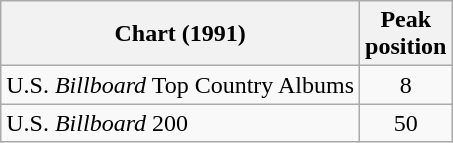<table class="wikitable">
<tr>
<th>Chart (1991)</th>
<th>Peak<br>position</th>
</tr>
<tr>
<td>U.S. <em>Billboard</em> Top Country Albums</td>
<td align="center">8</td>
</tr>
<tr>
<td>U.S. <em>Billboard</em> 200</td>
<td align="center">50</td>
</tr>
</table>
